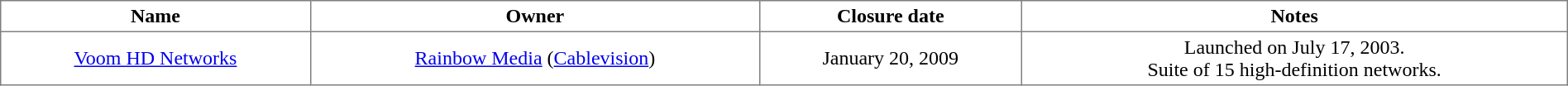<table class="toccolours sortable" style="border-collapse: collapse; text-align: center" width="100%" border="1" cellpadding="3">
<tr>
<th>Name</th>
<th>Owner</th>
<th>Closure date</th>
<th>Notes</th>
</tr>
<tr>
<td><a href='#'>Voom HD Networks</a></td>
<td><a href='#'>Rainbow Media</a> (<a href='#'>Cablevision</a>)</td>
<td>January 20, 2009</td>
<td>Launched on July 17, 2003.<br>Suite of 15 high-definition networks.</td>
</tr>
</table>
